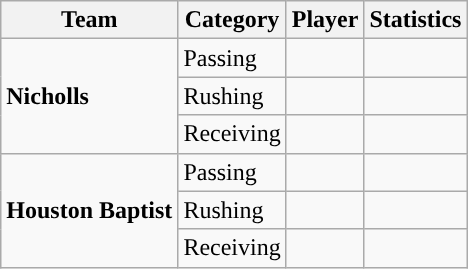<table class="wikitable" style="float: left;">
<tr>
<th>Team</th>
<th>Category</th>
<th>Player</th>
<th>Statistics</th>
</tr>
<tr>
<td rowspan=3><strong>Nicholls</strong></td>
<td>Passing</td>
<td> </td>
<td> </td>
</tr>
<tr>
<td>Rushing</td>
<td> </td>
<td> </td>
</tr>
<tr>
<td>Receiving</td>
<td> </td>
<td> </td>
</tr>
<tr>
<td rowspan=3><strong>Houston Baptist</strong></td>
<td>Passing</td>
<td> </td>
<td> </td>
</tr>
<tr>
<td>Rushing</td>
<td> </td>
<td> </td>
</tr>
<tr>
<td>Receiving</td>
<td> </td>
<td> </td>
</tr>
</table>
